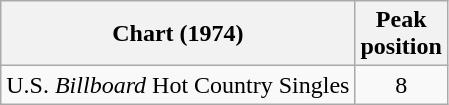<table class="wikitable sortable">
<tr>
<th align="left">Chart (1974)</th>
<th align="center">Peak<br>position</th>
</tr>
<tr>
<td>U.S. <em>Billboard</em> Hot Country Singles</td>
<td align="center">8</td>
</tr>
</table>
